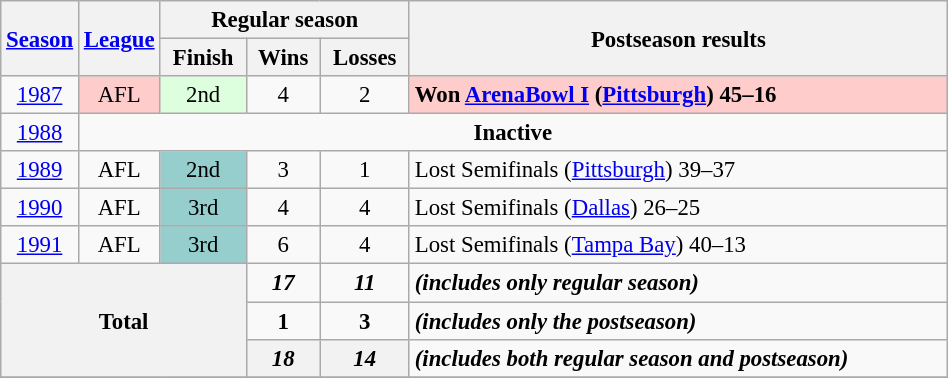<table class="wikitable" style="font-size: 95%; width:50%;">
<tr>
<th rowspan="2" style="width:5%;"><a href='#'>Season</a></th>
<th rowspan="2" style="width:5%;"><a href='#'>League</a></th>
<th colspan="3">Regular season</th>
<th rowspan="2">Postseason results</th>
</tr>
<tr>
<th>Finish</th>
<th>Wins</th>
<th>Losses</th>
</tr>
<tr>
<td align="center"><a href='#'>1987</a></td>
<td align="center" bgcolor="#FFCCCC">AFL</td>
<td align="center" bgcolor="#DDFFDD">2nd</td>
<td align="center">4</td>
<td align="center">2</td>
<td bgcolor="#FFCCCC"><strong>Won <a href='#'>ArenaBowl I</a> (<a href='#'>Pittsburgh</a>) 45–16</strong></td>
</tr>
<tr>
<td align="center"><a href='#'>1988</a></td>
<td align="center" Colspan="8"><strong>Inactive</strong></td>
</tr>
<tr>
<td align="center"><a href='#'>1989</a></td>
<td align="center">AFL</td>
<td align="center" bgcolor="#96CDCD">2nd</td>
<td align="center">3</td>
<td align="center">1</td>
<td>Lost Semifinals (<a href='#'>Pittsburgh</a>) 39–37</td>
</tr>
<tr>
<td align="center"><a href='#'>1990</a></td>
<td align="center">AFL</td>
<td align="center" bgcolor="#96CDCD">3rd</td>
<td align="center">4</td>
<td align="center">4</td>
<td>Lost Semifinals (<a href='#'>Dallas</a>) 26–25</td>
</tr>
<tr>
<td align="center"><a href='#'>1991</a></td>
<td align="center">AFL</td>
<td align="center" bgcolor="#96CDCD">3rd</td>
<td align="center">6</td>
<td align="center">4</td>
<td>Lost Semifinals (<a href='#'>Tampa Bay</a>) 40–13</td>
</tr>
<tr>
<th align="center" rowSpan="3" colSpan="3">Total</th>
<td align="center"><strong><em>17</em></strong></td>
<td align="center"><strong><em>11</em></strong></td>
<td colSpan="2"><strong><em>(includes only regular season)</em></strong></td>
</tr>
<tr>
<td align="center"><strong>1</strong></td>
<td align="center"><strong>3</strong></td>
<td colSpan="2"><strong><em>(includes only the postseason)</em></strong></td>
</tr>
<tr>
<th align="center"><em>18</em></th>
<th align="center"><em>14</em></th>
<td colSpan="2"><strong><em>(includes both regular season and postseason)</em></strong></td>
</tr>
<tr>
</tr>
</table>
